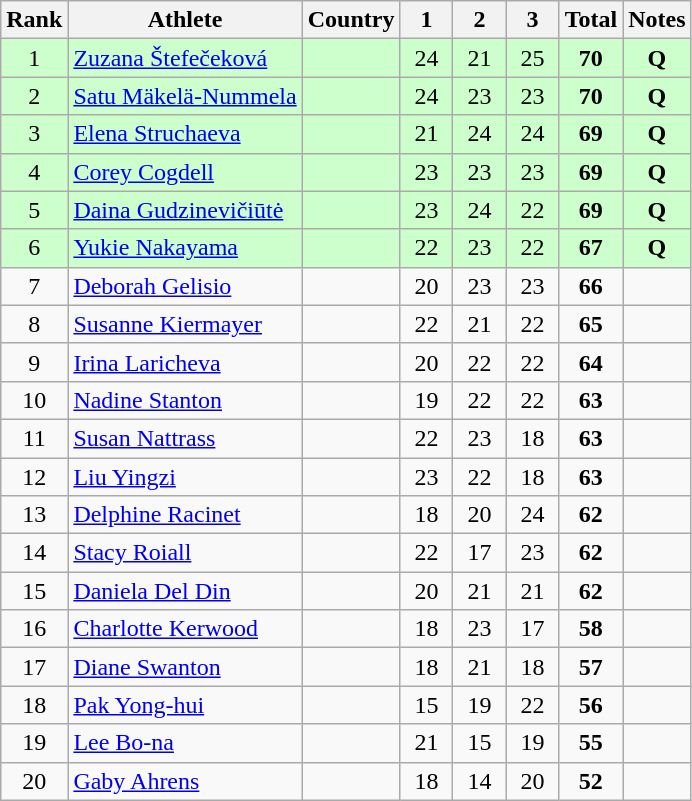<table class="wikitable sortable" style="text-align:center">
<tr>
<th>Rank</th>
<th>Athlete</th>
<th>Country</th>
<th class="unsortable" style="width: 28px">1</th>
<th class="unsortable" style="width: 28px">2</th>
<th class="unsortable" style="width: 28px">3</th>
<th>Total</th>
<th class="unsortable">Notes</th>
</tr>
<tr bgcolor=#ccffcc>
<td>1</td>
<td align="left"><a href='#'>Zuzana Štefečeková</a></td>
<td align="left"></td>
<td>24</td>
<td>21</td>
<td>25</td>
<td><strong>70</strong></td>
<td><strong>Q</strong></td>
</tr>
<tr bgcolor=#ccffcc>
<td>2</td>
<td align="left"><a href='#'>Satu Mäkelä-Nummela</a></td>
<td align="left"></td>
<td>24</td>
<td>23</td>
<td>23</td>
<td><strong>70</strong></td>
<td><strong>Q</strong></td>
</tr>
<tr bgcolor=#ccffcc>
<td>3</td>
<td align="left"><a href='#'>Elena Struchaeva</a></td>
<td align="left"></td>
<td>21</td>
<td>24</td>
<td>24</td>
<td><strong>69</strong></td>
<td><strong>Q</strong></td>
</tr>
<tr bgcolor=#ccffcc>
<td>4</td>
<td align="left"><a href='#'>Corey Cogdell</a></td>
<td align="left"></td>
<td>23</td>
<td>23</td>
<td>23</td>
<td><strong>69</strong></td>
<td><strong>Q</strong></td>
</tr>
<tr bgcolor=#ccffcc>
<td>5</td>
<td align="left"><a href='#'>Daina Gudzinevičiūtė</a></td>
<td align="left"></td>
<td>23</td>
<td>24</td>
<td>22</td>
<td><strong>69</strong></td>
<td><strong>Q</strong></td>
</tr>
<tr bgcolor=#ccffcc>
<td>6</td>
<td align="left"><a href='#'>Yukie Nakayama</a></td>
<td align="left"></td>
<td>22</td>
<td>23</td>
<td>22</td>
<td><strong>67</strong></td>
<td><strong>Q</strong></td>
</tr>
<tr>
<td>7</td>
<td align="left"><a href='#'>Deborah Gelisio</a></td>
<td align="left"></td>
<td>20</td>
<td>23</td>
<td>23</td>
<td><strong>66</strong></td>
<td></td>
</tr>
<tr>
<td>8</td>
<td align="left"><a href='#'>Susanne Kiermayer</a></td>
<td align="left"></td>
<td>22</td>
<td>21</td>
<td>22</td>
<td><strong>65</strong></td>
<td></td>
</tr>
<tr>
<td>9</td>
<td align="left"><a href='#'>Irina Laricheva</a></td>
<td align="left"></td>
<td>20</td>
<td>22</td>
<td>22</td>
<td><strong>64</strong></td>
<td></td>
</tr>
<tr>
<td>10</td>
<td align="left"><a href='#'>Nadine Stanton</a></td>
<td align="left"></td>
<td>19</td>
<td>22</td>
<td>22</td>
<td><strong>63</strong></td>
<td></td>
</tr>
<tr>
<td>11</td>
<td align="left"><a href='#'>Susan Nattrass</a></td>
<td align="left"></td>
<td>22</td>
<td>23</td>
<td>18</td>
<td><strong>63</strong></td>
<td></td>
</tr>
<tr>
<td>12</td>
<td align="left"><a href='#'>Liu Yingzi</a></td>
<td align="left"></td>
<td>23</td>
<td>22</td>
<td>18</td>
<td><strong>63</strong></td>
<td></td>
</tr>
<tr>
<td>13</td>
<td align="left"><a href='#'>Delphine Racinet</a></td>
<td align="left"></td>
<td>18</td>
<td>20</td>
<td>24</td>
<td><strong>62</strong></td>
<td></td>
</tr>
<tr>
<td>14</td>
<td align="left"><a href='#'>Stacy Roiall</a></td>
<td align="left"></td>
<td>22</td>
<td>17</td>
<td>23</td>
<td><strong>62</strong></td>
<td></td>
</tr>
<tr>
<td>15</td>
<td align="left"><a href='#'>Daniela Del Din</a></td>
<td align="left"></td>
<td>20</td>
<td>21</td>
<td>21</td>
<td><strong>62</strong></td>
<td></td>
</tr>
<tr>
<td>16</td>
<td align="left"><a href='#'>Charlotte Kerwood</a></td>
<td align="left"></td>
<td>18</td>
<td>23</td>
<td>17</td>
<td><strong>58</strong></td>
<td></td>
</tr>
<tr>
<td>17</td>
<td align="left"><a href='#'>Diane Swanton</a></td>
<td align="left"></td>
<td>18</td>
<td>21</td>
<td>18</td>
<td><strong>57</strong></td>
<td></td>
</tr>
<tr>
<td>18</td>
<td align="left"><a href='#'>Pak Yong-hui</a></td>
<td align="left"></td>
<td>15</td>
<td>19</td>
<td>22</td>
<td><strong>56</strong></td>
<td></td>
</tr>
<tr>
<td>19</td>
<td align="left"><a href='#'>Lee Bo-na</a></td>
<td align="left"></td>
<td>21</td>
<td>15</td>
<td>19</td>
<td><strong>55</strong></td>
<td></td>
</tr>
<tr>
<td>20</td>
<td align="left"><a href='#'>Gaby Ahrens</a></td>
<td align="left"></td>
<td>18</td>
<td>14</td>
<td>20</td>
<td><strong>52</strong></td>
<td></td>
</tr>
</table>
